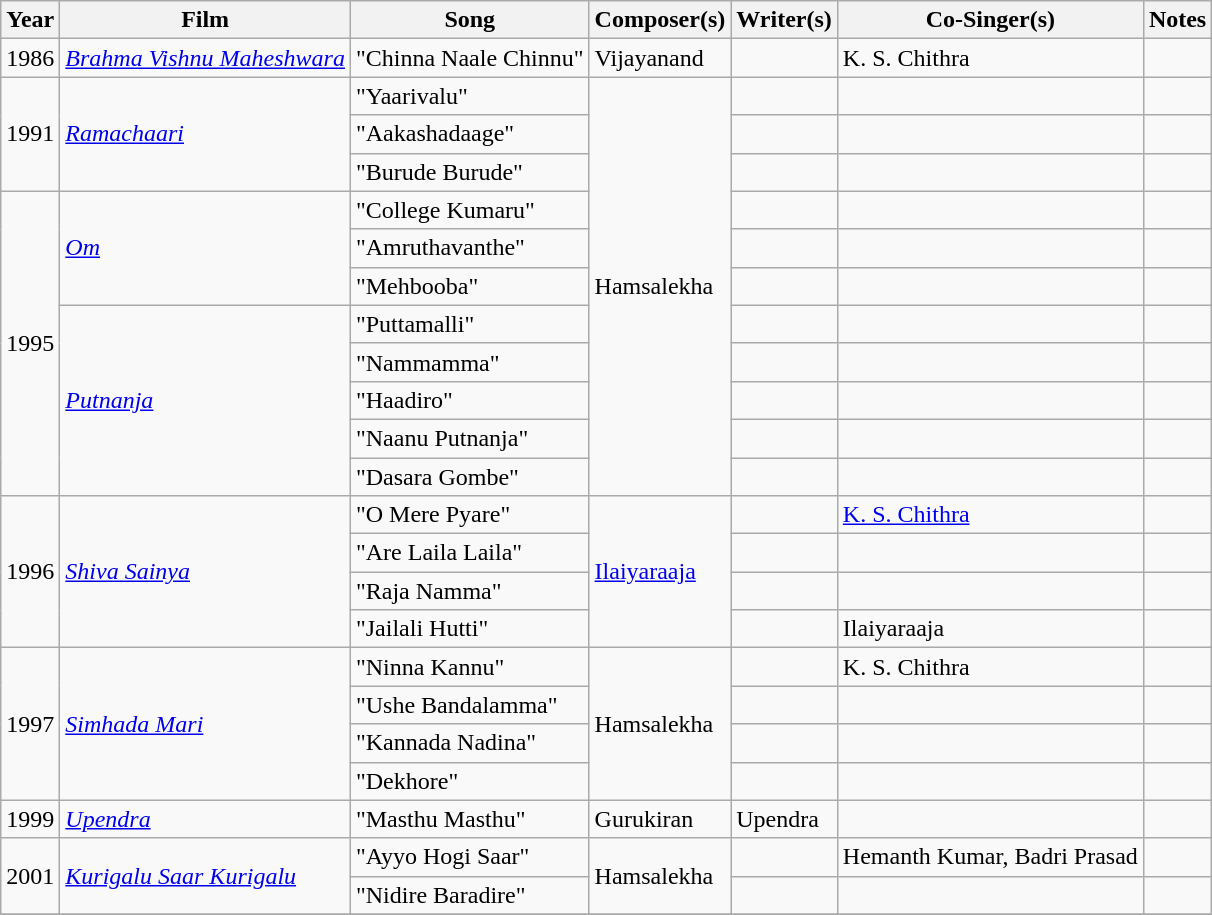<table class="wikitable">
<tr>
<th>Year</th>
<th>Film</th>
<th>Song</th>
<th>Composer(s)</th>
<th>Writer(s)</th>
<th>Co-Singer(s)</th>
<th>Notes</th>
</tr>
<tr>
<td>1986</td>
<td><em><a href='#'>Brahma Vishnu Maheshwara</a></em></td>
<td>"Chinna Naale Chinnu"</td>
<td>Vijayanand</td>
<td></td>
<td>K. S. Chithra</td>
<td></td>
</tr>
<tr>
<td rowspan="3">1991</td>
<td rowspan="3"><em><a href='#'>Ramachaari</a></em></td>
<td>"Yaarivalu"</td>
<td rowspan=11>Hamsalekha</td>
<td></td>
<td></td>
<td></td>
</tr>
<tr>
<td>"Aakashadaage"</td>
<td></td>
<td></td>
<td></td>
</tr>
<tr>
<td>"Burude Burude"</td>
<td></td>
<td></td>
<td></td>
</tr>
<tr>
<td rowspan="8">1995</td>
<td rowspan="3"><em><a href='#'>Om</a></em></td>
<td>"College Kumaru"</td>
<td></td>
<td></td>
<td></td>
</tr>
<tr>
<td>"Amruthavanthe"</td>
<td></td>
<td></td>
<td></td>
</tr>
<tr>
<td>"Mehbooba"</td>
<td></td>
<td></td>
<td></td>
</tr>
<tr>
<td rowspan="5"><em><a href='#'>Putnanja</a></em></td>
<td>"Puttamalli"</td>
<td></td>
<td></td>
<td></td>
</tr>
<tr>
<td>"Nammamma"</td>
<td></td>
<td></td>
<td></td>
</tr>
<tr>
<td>"Haadiro"</td>
<td></td>
<td></td>
<td></td>
</tr>
<tr>
<td>"Naanu Putnanja"</td>
<td></td>
<td></td>
<td></td>
</tr>
<tr>
<td>"Dasara Gombe"</td>
<td></td>
<td></td>
<td></td>
</tr>
<tr>
<td rowspan="4">1996</td>
<td rowspan="4"><em><a href='#'>Shiva Sainya</a></em></td>
<td>"O Mere Pyare"</td>
<td rowspan="4"><a href='#'>Ilaiyaraaja</a></td>
<td></td>
<td><a href='#'>K. S. Chithra</a></td>
<td></td>
</tr>
<tr>
<td>"Are Laila Laila"</td>
<td></td>
<td></td>
<td></td>
</tr>
<tr>
<td>"Raja Namma"</td>
<td></td>
<td></td>
<td></td>
</tr>
<tr>
<td>"Jailali Hutti"</td>
<td></td>
<td>Ilaiyaraaja</td>
<td></td>
</tr>
<tr>
<td rowspan="4">1997</td>
<td rowspan="4"><em><a href='#'>Simhada Mari</a></em></td>
<td>"Ninna Kannu"</td>
<td rowspan="4">Hamsalekha</td>
<td></td>
<td>K. S. Chithra</td>
<td></td>
</tr>
<tr>
<td>"Ushe Bandalamma"</td>
<td></td>
<td></td>
<td></td>
</tr>
<tr>
<td>"Kannada Nadina"</td>
<td></td>
<td></td>
<td></td>
</tr>
<tr>
<td>"Dekhore"</td>
<td></td>
<td></td>
<td></td>
</tr>
<tr>
<td>1999</td>
<td><em><a href='#'>Upendra</a></em></td>
<td>"Masthu Masthu"</td>
<td>Gurukiran</td>
<td>Upendra</td>
<td></td>
<td></td>
</tr>
<tr>
<td rowspan="2">2001</td>
<td rowspan="2"><em><a href='#'>Kurigalu Saar Kurigalu</a></em></td>
<td>"Ayyo Hogi Saar"</td>
<td rowspan="2">Hamsalekha</td>
<td></td>
<td>Hemanth Kumar, Badri Prasad</td>
<td></td>
</tr>
<tr>
<td>"Nidire Baradire"</td>
<td></td>
<td></td>
<td></td>
</tr>
<tr>
</tr>
</table>
